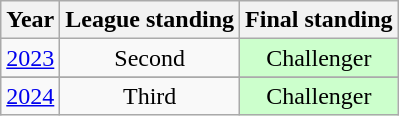<table class="wikitable" style="text-align:center;">
<tr>
<th>Year</th>
<th>League standing</th>
<th>Final standing</th>
</tr>
<tr>
<td><a href='#'>2023</a></td>
<td>Second</td>
<td style="background: #cfc">Challenger</td>
</tr>
<tr>
</tr>
<tr>
<td><a href='#'>2024</a></td>
<td>Third</td>
<td style="background: #cfc">Challenger</td>
</tr>
</table>
